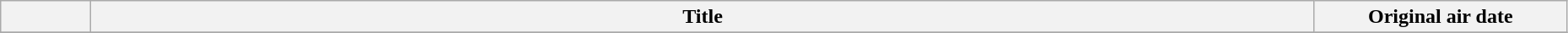<table class="wikitable" style="width:98%;">
<tr>
<th style="width:4em;"></th>
<th>Title</th>
<th style="width:12em;">Original air date</th>
</tr>
<tr background=#6a4794>
</tr>
</table>
